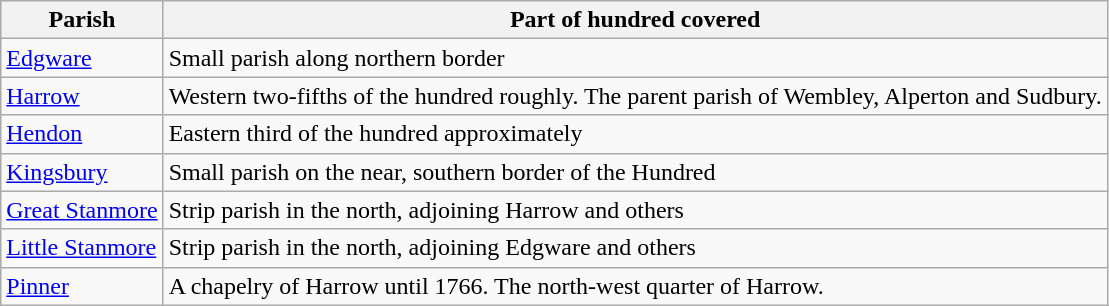<table class=wikitable>
<tr>
<th>Parish</th>
<th>Part of hundred covered</th>
</tr>
<tr>
<td><a href='#'>Edgware</a></td>
<td>Small parish along northern border</td>
</tr>
<tr>
<td><a href='#'>Harrow</a></td>
<td>Western two-fifths of the hundred roughly. The parent parish of Wembley, Alperton and Sudbury.</td>
</tr>
<tr>
<td><a href='#'>Hendon</a></td>
<td>Eastern third of the hundred approximately</td>
</tr>
<tr>
<td><a href='#'>Kingsbury</a></td>
<td>Small parish on the near, southern border of the Hundred</td>
</tr>
<tr>
<td><a href='#'>Great Stanmore</a></td>
<td>Strip parish in the north, adjoining Harrow and others</td>
</tr>
<tr>
<td><a href='#'>Little Stanmore</a></td>
<td>Strip parish in the north, adjoining Edgware and others</td>
</tr>
<tr>
<td><a href='#'>Pinner</a></td>
<td>A chapelry of Harrow until 1766. The north-west quarter of Harrow.</td>
</tr>
</table>
